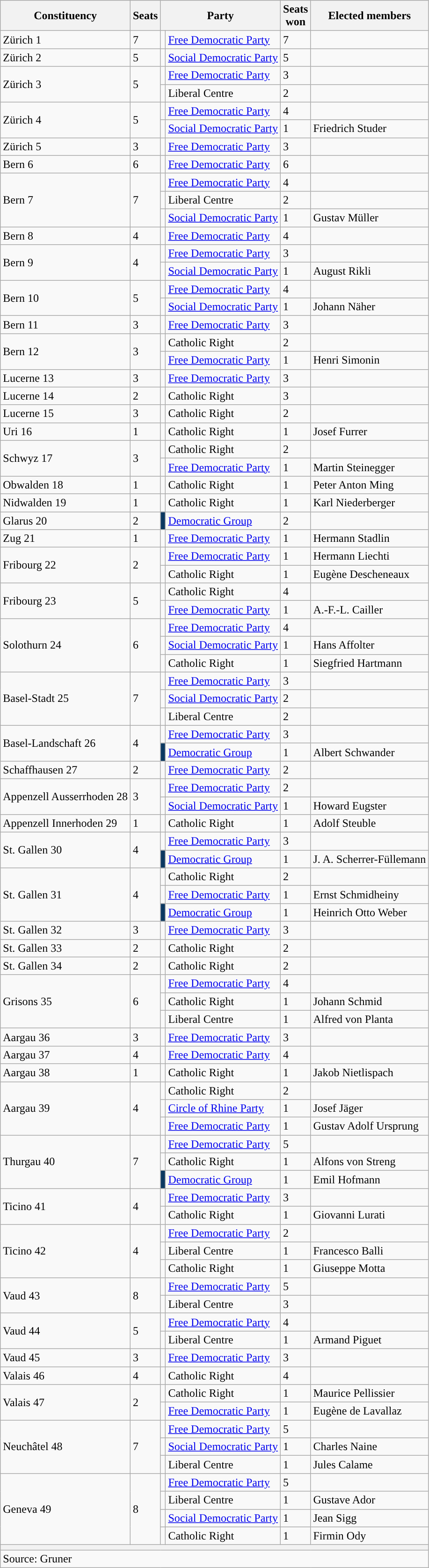<table class="wikitable">
<tr>
<th>Constituency</th>
<th>Seats</th>
<th colspan="2">Party</th>
<th>Seats<br>won</th>
<th>Elected members</th>
</tr>
<tr>
<td>Zürich 1</td>
<td>7</td>
<td style="color:inherit;background:"></td>
<td><a href='#'>Free Democratic Party</a></td>
<td>7</td>
<td></td>
</tr>
<tr>
<td>Zürich 2</td>
<td>5</td>
<td style="color:inherit;background:"></td>
<td><a href='#'>Social Democratic Party</a></td>
<td>5</td>
<td></td>
</tr>
<tr>
<td rowspan="2">Zürich 3</td>
<td rowspan="2">5</td>
<td style="color:inherit;background:"></td>
<td><a href='#'>Free Democratic Party</a></td>
<td>3</td>
<td></td>
</tr>
<tr>
<td style="color:inherit;background:"></td>
<td>Liberal Centre</td>
<td>2</td>
<td></td>
</tr>
<tr>
<td rowspan="2">Zürich 4</td>
<td rowspan="2">5</td>
<td style="color:inherit;background:"></td>
<td><a href='#'>Free Democratic Party</a></td>
<td>4</td>
<td></td>
</tr>
<tr>
<td style="color:inherit;background:"></td>
<td><a href='#'>Social Democratic Party</a></td>
<td>1</td>
<td>Friedrich Studer</td>
</tr>
<tr>
<td>Zürich 5</td>
<td>3</td>
<td style="color:inherit;background:"></td>
<td><a href='#'>Free Democratic Party</a></td>
<td>3</td>
<td></td>
</tr>
<tr>
<td>Bern 6</td>
<td>6</td>
<td style="color:inherit;background:"></td>
<td><a href='#'>Free Democratic Party</a></td>
<td>6</td>
<td></td>
</tr>
<tr>
<td rowspan="3">Bern 7</td>
<td rowspan="3">7</td>
<td style="color:inherit;background:"></td>
<td><a href='#'>Free Democratic Party</a></td>
<td>4</td>
<td></td>
</tr>
<tr>
<td style="color:inherit;background:"></td>
<td>Liberal Centre</td>
<td>2</td>
<td></td>
</tr>
<tr>
<td style="color:inherit;background:"></td>
<td><a href='#'>Social Democratic Party</a></td>
<td>1</td>
<td>Gustav Müller</td>
</tr>
<tr>
<td>Bern 8</td>
<td>4</td>
<td style="color:inherit;background:"></td>
<td><a href='#'>Free Democratic Party</a></td>
<td>4</td>
<td></td>
</tr>
<tr>
<td rowspan="2">Bern 9</td>
<td rowspan="2">4</td>
<td style="color:inherit;background:"></td>
<td><a href='#'>Free Democratic Party</a></td>
<td>3</td>
<td></td>
</tr>
<tr>
<td style="color:inherit;background:"></td>
<td><a href='#'>Social Democratic Party</a></td>
<td>1</td>
<td>August Rikli</td>
</tr>
<tr>
<td rowspan="2">Bern 10</td>
<td rowspan="2">5</td>
<td style="color:inherit;background:"></td>
<td><a href='#'>Free Democratic Party</a></td>
<td>4</td>
<td></td>
</tr>
<tr>
<td style="color:inherit;background:"></td>
<td><a href='#'>Social Democratic Party</a></td>
<td>1</td>
<td>Johann Näher</td>
</tr>
<tr>
<td>Bern 11</td>
<td>3</td>
<td style="color:inherit;background:"></td>
<td><a href='#'>Free Democratic Party</a></td>
<td>3</td>
<td></td>
</tr>
<tr>
<td rowspan="2">Bern 12</td>
<td rowspan="2">3</td>
<td style="color:inherit;background:"></td>
<td>Catholic Right</td>
<td>2</td>
<td></td>
</tr>
<tr>
<td style="color:inherit;background:"></td>
<td><a href='#'>Free Democratic Party</a></td>
<td>1</td>
<td>Henri Simonin</td>
</tr>
<tr>
<td>Lucerne 13</td>
<td>3</td>
<td style="color:inherit;background:"></td>
<td><a href='#'>Free Democratic Party</a></td>
<td>3</td>
<td></td>
</tr>
<tr>
<td>Lucerne 14</td>
<td>2</td>
<td style="color:inherit;background:"></td>
<td>Catholic Right</td>
<td>3</td>
<td></td>
</tr>
<tr>
<td>Lucerne 15</td>
<td>3</td>
<td style="color:inherit;background:"></td>
<td>Catholic Right</td>
<td>2</td>
<td></td>
</tr>
<tr>
<td>Uri 16</td>
<td>1</td>
<td style="color:inherit;background:"></td>
<td>Catholic Right</td>
<td>1</td>
<td>Josef Furrer</td>
</tr>
<tr>
<td rowspan="2">Schwyz 17</td>
<td rowspan="2">3</td>
<td style="color:inherit;background:"></td>
<td>Catholic Right</td>
<td>2</td>
<td></td>
</tr>
<tr>
<td style="color:inherit;background:"></td>
<td><a href='#'>Free Democratic Party</a></td>
<td>1</td>
<td>Martin Steinegger</td>
</tr>
<tr>
<td>Obwalden 18</td>
<td>1</td>
<td style="color:inherit;background:"></td>
<td>Catholic Right</td>
<td>1</td>
<td>Peter Anton Ming</td>
</tr>
<tr>
<td>Nidwalden 19</td>
<td>1</td>
<td style="color:inherit;background:"></td>
<td>Catholic Right</td>
<td>1</td>
<td>Karl Niederberger</td>
</tr>
<tr>
<td>Glarus 20</td>
<td>2</td>
<td style="color:inherit;background:#0B3861"></td>
<td><a href='#'>Democratic Group</a></td>
<td>2</td>
<td></td>
</tr>
<tr>
<td>Zug 21</td>
<td>1</td>
<td style="color:inherit;background:"></td>
<td><a href='#'>Free Democratic Party</a></td>
<td>1</td>
<td>Hermann Stadlin</td>
</tr>
<tr>
<td rowspan="2">Fribourg 22</td>
<td rowspan="2">2</td>
<td style="color:inherit;background:"></td>
<td><a href='#'>Free Democratic Party</a></td>
<td>1</td>
<td>Hermann Liechti</td>
</tr>
<tr>
<td style="color:inherit;background:"></td>
<td>Catholic Right</td>
<td>1</td>
<td>Eugène Descheneaux</td>
</tr>
<tr>
<td rowspan="2">Fribourg 23</td>
<td rowspan="2">5</td>
<td style="color:inherit;background:"></td>
<td>Catholic Right</td>
<td>4</td>
<td></td>
</tr>
<tr>
<td style="color:inherit;background:"></td>
<td><a href='#'>Free Democratic Party</a></td>
<td>1</td>
<td>A.-F.-L. Cailler</td>
</tr>
<tr>
<td rowspan="3">Solothurn 24</td>
<td rowspan="3">6</td>
<td style="color:inherit;background:"></td>
<td><a href='#'>Free Democratic Party</a></td>
<td>4</td>
<td></td>
</tr>
<tr>
<td style="color:inherit;background:"></td>
<td><a href='#'>Social Democratic Party</a></td>
<td>1</td>
<td>Hans Affolter</td>
</tr>
<tr>
<td style="color:inherit;background:"></td>
<td>Catholic Right</td>
<td>1</td>
<td>Siegfried Hartmann</td>
</tr>
<tr>
<td rowspan="3">Basel-Stadt 25</td>
<td rowspan="3">7</td>
<td style="color:inherit;background:"></td>
<td><a href='#'>Free Democratic Party</a></td>
<td>3</td>
<td></td>
</tr>
<tr>
<td style="color:inherit;background:"></td>
<td><a href='#'>Social Democratic Party</a></td>
<td>2</td>
<td></td>
</tr>
<tr>
<td style="color:inherit;background:"></td>
<td>Liberal Centre</td>
<td>2</td>
<td></td>
</tr>
<tr>
<td rowspan="2">Basel-Landschaft 26</td>
<td rowspan="2">4</td>
<td style="color:inherit;background:"></td>
<td><a href='#'>Free Democratic Party</a></td>
<td>3</td>
<td></td>
</tr>
<tr>
<td style="color:inherit;background:#0B3861"></td>
<td><a href='#'>Democratic Group</a></td>
<td>1</td>
<td>Albert Schwander</td>
</tr>
<tr>
<td>Schaffhausen 27</td>
<td>2</td>
<td style="color:inherit;background:"></td>
<td><a href='#'>Free Democratic Party</a></td>
<td>2</td>
<td></td>
</tr>
<tr>
<td rowspan="2">Appenzell Ausserrhoden 28</td>
<td rowspan="2">3</td>
<td style="color:inherit;background:"></td>
<td><a href='#'>Free Democratic Party</a></td>
<td>2</td>
<td></td>
</tr>
<tr>
<td style="color:inherit;background:"></td>
<td><a href='#'>Social Democratic Party</a></td>
<td>1</td>
<td>Howard Eugster</td>
</tr>
<tr>
<td>Appenzell Innerhoden 29</td>
<td>1</td>
<td style="color:inherit;background:"></td>
<td>Catholic Right</td>
<td>1</td>
<td>Adolf Steuble</td>
</tr>
<tr>
<td rowspan="2">St. Gallen 30</td>
<td rowspan="2">4</td>
<td style="color:inherit;background:"></td>
<td><a href='#'>Free Democratic Party</a></td>
<td>3</td>
<td></td>
</tr>
<tr>
<td style="color:inherit;background:#0B3861"></td>
<td><a href='#'>Democratic Group</a></td>
<td>1</td>
<td>J. A. Scherrer-Füllemann</td>
</tr>
<tr>
<td rowspan="3">St. Gallen 31</td>
<td rowspan="3">4</td>
<td style="color:inherit;background:"></td>
<td>Catholic Right</td>
<td>2</td>
<td></td>
</tr>
<tr>
<td style="color:inherit;background:"></td>
<td><a href='#'>Free Democratic Party</a></td>
<td>1</td>
<td>Ernst Schmidheiny</td>
</tr>
<tr>
<td style="color:inherit;background:#0B3861"></td>
<td><a href='#'>Democratic Group</a></td>
<td>1</td>
<td>Heinrich Otto Weber</td>
</tr>
<tr>
<td>St. Gallen 32</td>
<td>3</td>
<td style="color:inherit;background:"></td>
<td><a href='#'>Free Democratic Party</a></td>
<td>3</td>
<td></td>
</tr>
<tr>
<td>St. Gallen 33</td>
<td>2</td>
<td style="color:inherit;background:"></td>
<td>Catholic Right</td>
<td>2</td>
<td></td>
</tr>
<tr>
<td>St. Gallen 34</td>
<td>2</td>
<td style="color:inherit;background:"></td>
<td>Catholic Right</td>
<td>2</td>
<td></td>
</tr>
<tr>
<td rowspan="3">Grisons 35</td>
<td rowspan="3">6</td>
<td style="color:inherit;background:"></td>
<td><a href='#'>Free Democratic Party</a></td>
<td>4</td>
<td></td>
</tr>
<tr>
<td style="color:inherit;background:"></td>
<td>Catholic Right</td>
<td>1</td>
<td>Johann Schmid</td>
</tr>
<tr>
<td style="color:inherit;background:"></td>
<td>Liberal Centre</td>
<td>1</td>
<td>Alfred von Planta</td>
</tr>
<tr>
<td>Aargau 36</td>
<td>3</td>
<td style="color:inherit;background:"></td>
<td><a href='#'>Free Democratic Party</a></td>
<td>3</td>
<td></td>
</tr>
<tr>
<td>Aargau 37</td>
<td>4</td>
<td style="color:inherit;background:"></td>
<td><a href='#'>Free Democratic Party</a></td>
<td>4</td>
<td></td>
</tr>
<tr>
<td>Aargau 38</td>
<td>1</td>
<td style="color:inherit;background:"></td>
<td>Catholic Right</td>
<td>1</td>
<td>Jakob Nietlispach</td>
</tr>
<tr>
<td rowspan="3">Aargau 39</td>
<td rowspan="3">4</td>
<td style="color:inherit;background:"></td>
<td>Catholic Right</td>
<td>2</td>
<td></td>
</tr>
<tr>
<td style="color:inherit;background:"></td>
<td><a href='#'>Circle of Rhine Party</a></td>
<td>1</td>
<td>Josef Jäger</td>
</tr>
<tr>
<td style="color:inherit;background:"></td>
<td><a href='#'>Free Democratic Party</a></td>
<td>1</td>
<td>Gustav Adolf Ursprung</td>
</tr>
<tr>
<td rowspan="3">Thurgau 40</td>
<td rowspan="3">7</td>
<td style="color:inherit;background:"></td>
<td><a href='#'>Free Democratic Party</a></td>
<td>5</td>
<td></td>
</tr>
<tr>
<td style="color:inherit;background:"></td>
<td>Catholic Right</td>
<td>1</td>
<td>Alfons von Streng</td>
</tr>
<tr>
<td style="color:inherit;background:#0B3861"></td>
<td><a href='#'>Democratic Group</a></td>
<td>1</td>
<td>Emil Hofmann</td>
</tr>
<tr>
<td rowspan="2">Ticino 41</td>
<td rowspan="2">4</td>
<td style="color:inherit;background:"></td>
<td><a href='#'>Free Democratic Party</a></td>
<td>3</td>
<td></td>
</tr>
<tr>
<td style="color:inherit;background:"></td>
<td>Catholic Right</td>
<td>1</td>
<td>Giovanni Lurati</td>
</tr>
<tr>
<td rowspan="3">Ticino 42</td>
<td rowspan="3">4</td>
<td style="color:inherit;background:"></td>
<td><a href='#'>Free Democratic Party</a></td>
<td>2</td>
<td></td>
</tr>
<tr>
<td style="color:inherit;background:"></td>
<td>Liberal Centre</td>
<td>1</td>
<td>Francesco Balli</td>
</tr>
<tr>
<td style="color:inherit;background:"></td>
<td>Catholic Right</td>
<td>1</td>
<td>Giuseppe Motta</td>
</tr>
<tr>
<td rowspan="2">Vaud 43</td>
<td rowspan="2">8</td>
<td style="color:inherit;background:"></td>
<td><a href='#'>Free Democratic Party</a></td>
<td>5</td>
<td></td>
</tr>
<tr>
<td style="color:inherit;background:"></td>
<td>Liberal Centre</td>
<td>3</td>
<td></td>
</tr>
<tr>
<td rowspan="2">Vaud 44</td>
<td rowspan="2">5</td>
<td style="color:inherit;background:"></td>
<td><a href='#'>Free Democratic Party</a></td>
<td>4</td>
<td></td>
</tr>
<tr>
<td style="color:inherit;background:"></td>
<td>Liberal Centre</td>
<td>1</td>
<td>Armand Piguet</td>
</tr>
<tr>
<td>Vaud 45</td>
<td>3</td>
<td style="color:inherit;background:"></td>
<td><a href='#'>Free Democratic Party</a></td>
<td>3</td>
<td></td>
</tr>
<tr>
<td>Valais 46</td>
<td>4</td>
<td style="color:inherit;background:"></td>
<td>Catholic Right</td>
<td>4</td>
<td></td>
</tr>
<tr>
<td rowspan="2">Valais 47</td>
<td rowspan="2">2</td>
<td style="color:inherit;background:"></td>
<td>Catholic Right</td>
<td>1</td>
<td>Maurice Pellissier</td>
</tr>
<tr>
<td style="color:inherit;background:"></td>
<td><a href='#'>Free Democratic Party</a></td>
<td>1</td>
<td>Eugène de Lavallaz</td>
</tr>
<tr>
<td rowspan="3">Neuchâtel 48</td>
<td rowspan="3">7</td>
<td style="color:inherit;background:"></td>
<td><a href='#'>Free Democratic Party</a></td>
<td>5</td>
<td></td>
</tr>
<tr>
<td style="color:inherit;background:"></td>
<td><a href='#'>Social Democratic Party</a></td>
<td>1</td>
<td>Charles Naine</td>
</tr>
<tr>
<td style="color:inherit;background:"></td>
<td>Liberal Centre</td>
<td>1</td>
<td>Jules Calame</td>
</tr>
<tr>
<td rowspan="4">Geneva 49</td>
<td rowspan="4">8</td>
<td style="color:inherit;background:"></td>
<td><a href='#'>Free Democratic Party</a></td>
<td>5</td>
<td></td>
</tr>
<tr>
<td style="color:inherit;background:"></td>
<td>Liberal Centre</td>
<td>1</td>
<td>Gustave Ador</td>
</tr>
<tr>
<td style="color:inherit;background:"></td>
<td><a href='#'>Social Democratic Party</a></td>
<td>1</td>
<td>Jean Sigg</td>
</tr>
<tr>
<td style="color:inherit;background:"></td>
<td>Catholic Right</td>
<td>1</td>
<td>Firmin Ody</td>
</tr>
<tr>
<th colspan="6"></th>
</tr>
<tr>
<td colspan="6">Source: Gruner</td>
</tr>
</table>
